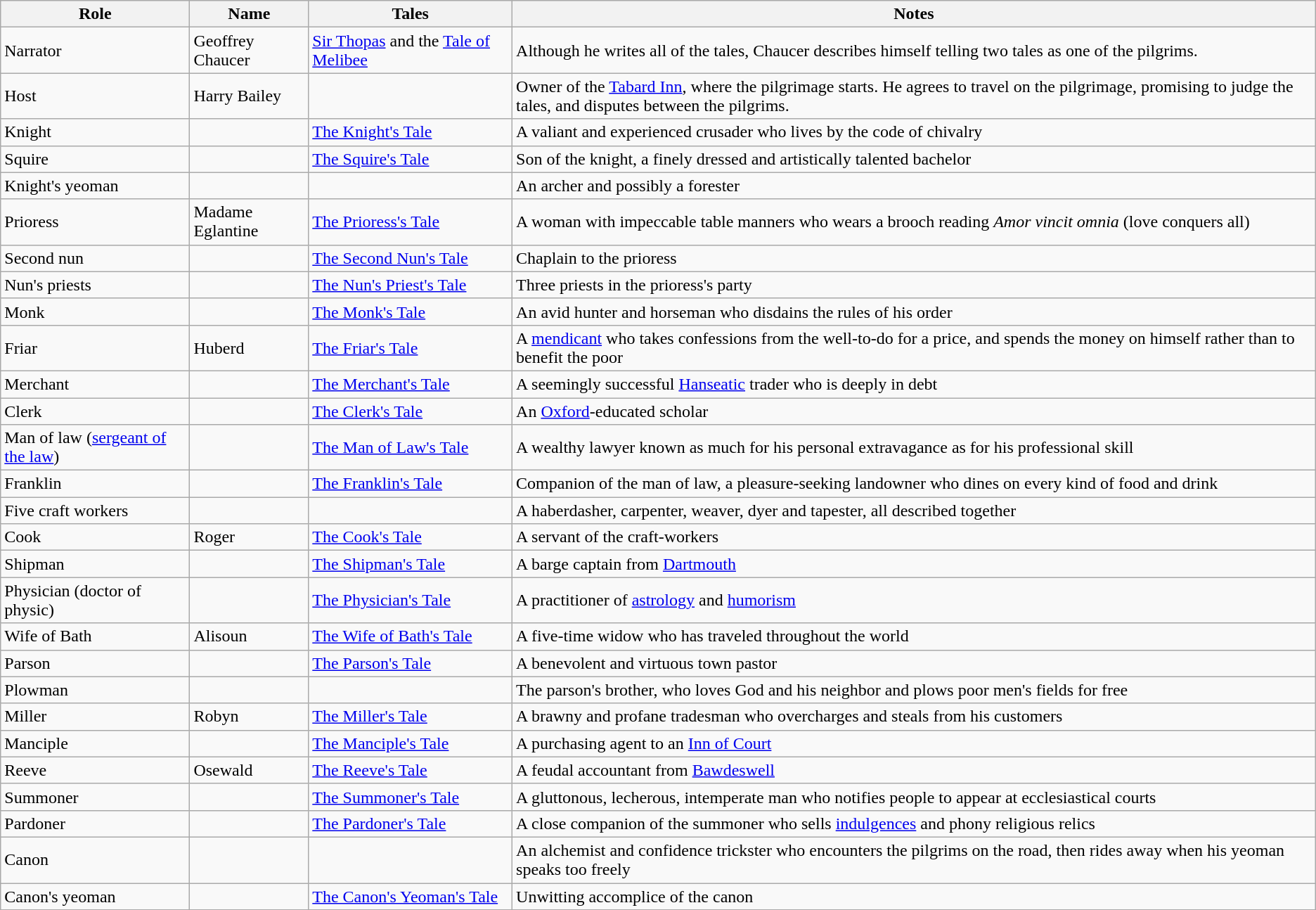<table class="wikitable">
<tr>
<th>Role</th>
<th>Name</th>
<th>Tales</th>
<th>Notes</th>
</tr>
<tr>
<td>Narrator</td>
<td>Geoffrey Chaucer</td>
<td><a href='#'>Sir Thopas</a> and the <a href='#'>Tale of Melibee</a></td>
<td>Although he writes all of the tales, Chaucer describes himself telling two tales as one of the pilgrims.</td>
</tr>
<tr>
<td>Host</td>
<td>Harry Bailey</td>
<td></td>
<td>Owner of the <a href='#'>Tabard Inn</a>, where the pilgrimage starts.  He agrees to travel on the pilgrimage, promising to judge the tales, and disputes between the pilgrims.</td>
</tr>
<tr>
<td>Knight</td>
<td></td>
<td><a href='#'>The Knight's Tale</a></td>
<td>A valiant and experienced crusader who lives by the code of chivalry</td>
</tr>
<tr>
<td>Squire</td>
<td></td>
<td><a href='#'>The Squire's Tale</a></td>
<td>Son of the knight, a finely dressed and artistically talented bachelor</td>
</tr>
<tr>
<td>Knight's yeoman</td>
<td></td>
<td></td>
<td>An archer and possibly a forester</td>
</tr>
<tr>
<td>Prioress</td>
<td>Madame Eglantine</td>
<td><a href='#'>The Prioress's Tale</a></td>
<td>A woman with impeccable table manners who wears a brooch reading <em>Amor vincit omnia</em> (love conquers all)</td>
</tr>
<tr>
<td>Second nun</td>
<td></td>
<td><a href='#'>The Second Nun's Tale</a></td>
<td>Chaplain to the prioress</td>
</tr>
<tr>
<td>Nun's priests</td>
<td></td>
<td><a href='#'>The Nun's Priest's Tale</a></td>
<td>Three priests in the prioress's party</td>
</tr>
<tr>
<td>Monk</td>
<td></td>
<td><a href='#'>The Monk's Tale</a></td>
<td>An avid hunter and horseman who disdains the rules of his order</td>
</tr>
<tr>
<td>Friar</td>
<td>Huberd</td>
<td><a href='#'>The Friar's Tale</a></td>
<td>A <a href='#'>mendicant</a> who takes confessions from the well-to-do for a price, and spends the money on himself rather than to benefit the poor</td>
</tr>
<tr>
<td>Merchant</td>
<td></td>
<td><a href='#'>The Merchant's Tale</a></td>
<td>A seemingly successful <a href='#'>Hanseatic</a> trader who is deeply in debt</td>
</tr>
<tr>
<td>Clerk</td>
<td></td>
<td><a href='#'>The Clerk's Tale</a></td>
<td>An <a href='#'>Oxford</a>-educated scholar</td>
</tr>
<tr>
<td>Man of law (<a href='#'>sergeant of the law</a>)</td>
<td></td>
<td><a href='#'>The Man of Law's Tale</a></td>
<td>A wealthy lawyer known as much for his personal extravagance as for his professional skill</td>
</tr>
<tr>
<td>Franklin</td>
<td></td>
<td><a href='#'>The Franklin's Tale</a></td>
<td>Companion of the man of law, a pleasure-seeking landowner who dines on every kind of food and drink</td>
</tr>
<tr>
<td>Five craft workers</td>
<td></td>
<td></td>
<td>A haberdasher, carpenter, weaver, dyer and tapester, all described together</td>
</tr>
<tr>
<td>Cook</td>
<td>Roger</td>
<td><a href='#'>The Cook's Tale</a></td>
<td>A servant of the craft-workers</td>
</tr>
<tr>
<td>Shipman</td>
<td></td>
<td><a href='#'>The Shipman's Tale</a></td>
<td>A barge captain from <a href='#'>Dartmouth</a></td>
</tr>
<tr>
<td>Physician (doctor of physic)</td>
<td></td>
<td><a href='#'>The Physician's Tale</a></td>
<td>A practitioner of <a href='#'>astrology</a> and <a href='#'>humorism</a></td>
</tr>
<tr>
<td>Wife of Bath</td>
<td>Alisoun</td>
<td><a href='#'>The Wife of Bath's Tale</a></td>
<td>A five-time widow who has traveled throughout the world</td>
</tr>
<tr>
<td>Parson</td>
<td></td>
<td><a href='#'>The Parson's Tale</a></td>
<td>A benevolent and virtuous town pastor</td>
</tr>
<tr>
<td>Plowman</td>
<td></td>
<td></td>
<td>The parson's brother, who loves God and his neighbor and plows poor men's fields for free</td>
</tr>
<tr>
<td>Miller</td>
<td>Robyn</td>
<td><a href='#'>The Miller's Tale</a></td>
<td>A brawny and profane tradesman who overcharges and steals from his customers</td>
</tr>
<tr>
<td>Manciple</td>
<td></td>
<td><a href='#'>The Manciple's Tale</a></td>
<td>A purchasing agent to an <a href='#'>Inn of Court</a></td>
</tr>
<tr>
<td>Reeve</td>
<td>Osewald</td>
<td><a href='#'>The Reeve's Tale</a></td>
<td>A feudal accountant from <a href='#'>Bawdeswell</a></td>
</tr>
<tr>
<td>Summoner</td>
<td></td>
<td><a href='#'>The Summoner's Tale</a></td>
<td>A gluttonous, lecherous, intemperate man who notifies people to appear at ecclesiastical courts</td>
</tr>
<tr>
<td>Pardoner</td>
<td></td>
<td><a href='#'>The Pardoner's Tale</a></td>
<td>A close companion of the summoner who sells <a href='#'>indulgences</a> and phony religious relics</td>
</tr>
<tr>
<td>Canon</td>
<td></td>
<td></td>
<td>An alchemist and confidence trickster who encounters the pilgrims on the road, then rides away when his yeoman speaks too freely</td>
</tr>
<tr>
<td>Canon's yeoman</td>
<td></td>
<td><a href='#'>The Canon's Yeoman's Tale</a></td>
<td>Unwitting accomplice of the canon</td>
</tr>
<tr>
</tr>
</table>
